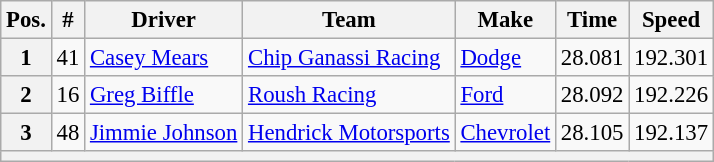<table class="wikitable" style="font-size:95%">
<tr>
<th>Pos.</th>
<th>#</th>
<th>Driver</th>
<th>Team</th>
<th>Make</th>
<th>Time</th>
<th>Speed</th>
</tr>
<tr>
<th>1</th>
<td>41</td>
<td><a href='#'>Casey Mears</a></td>
<td><a href='#'>Chip Ganassi Racing</a></td>
<td><a href='#'>Dodge</a></td>
<td>28.081</td>
<td>192.301</td>
</tr>
<tr>
<th>2</th>
<td>16</td>
<td><a href='#'>Greg Biffle</a></td>
<td><a href='#'>Roush Racing</a></td>
<td><a href='#'>Ford</a></td>
<td>28.092</td>
<td>192.226</td>
</tr>
<tr>
<th>3</th>
<td>48</td>
<td><a href='#'>Jimmie Johnson</a></td>
<td><a href='#'>Hendrick Motorsports</a></td>
<td><a href='#'>Chevrolet</a></td>
<td>28.105</td>
<td>192.137</td>
</tr>
<tr>
<th colspan="7"></th>
</tr>
</table>
